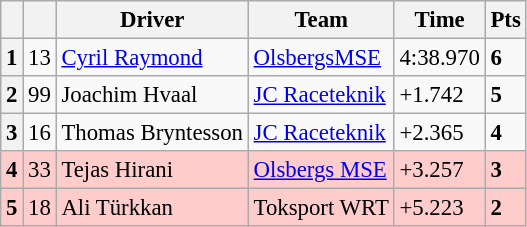<table class=wikitable style="font-size:95%">
<tr>
<th></th>
<th></th>
<th>Driver</th>
<th>Team</th>
<th>Time</th>
<th>Pts</th>
</tr>
<tr>
<th>1</th>
<td>13</td>
<td> <a href='#'>Cyril Raymond</a></td>
<td><a href='#'>OlsbergsMSE</a></td>
<td>4:38.970</td>
<td><strong>6</strong></td>
</tr>
<tr>
<th>2</th>
<td>99</td>
<td> Joachim Hvaal</td>
<td><a href='#'>JC Raceteknik</a></td>
<td>+1.742</td>
<td><strong>5</strong></td>
</tr>
<tr>
<th>3</th>
<td>16</td>
<td> Thomas Bryntesson</td>
<td><a href='#'>JC Raceteknik</a></td>
<td>+2.365</td>
<td><strong>4</strong></td>
</tr>
<tr>
<th style="background:#ffcccc;">4</th>
<td style="background:#ffcccc;">33</td>
<td style="background:#ffcccc;"> Tejas Hirani</td>
<td style="background:#ffcccc;"><a href='#'>Olsbergs MSE</a></td>
<td style="background:#ffcccc;">+3.257</td>
<td style="background:#ffcccc;"><strong>3</strong></td>
</tr>
<tr>
<th style="background:#ffcccc;">5</th>
<td style="background:#ffcccc;">18</td>
<td style="background:#ffcccc;"> Ali Türkkan</td>
<td style="background:#ffcccc;">Toksport WRT</td>
<td style="background:#ffcccc;">+5.223</td>
<td style="background:#ffcccc;"><strong>2</strong></td>
</tr>
</table>
